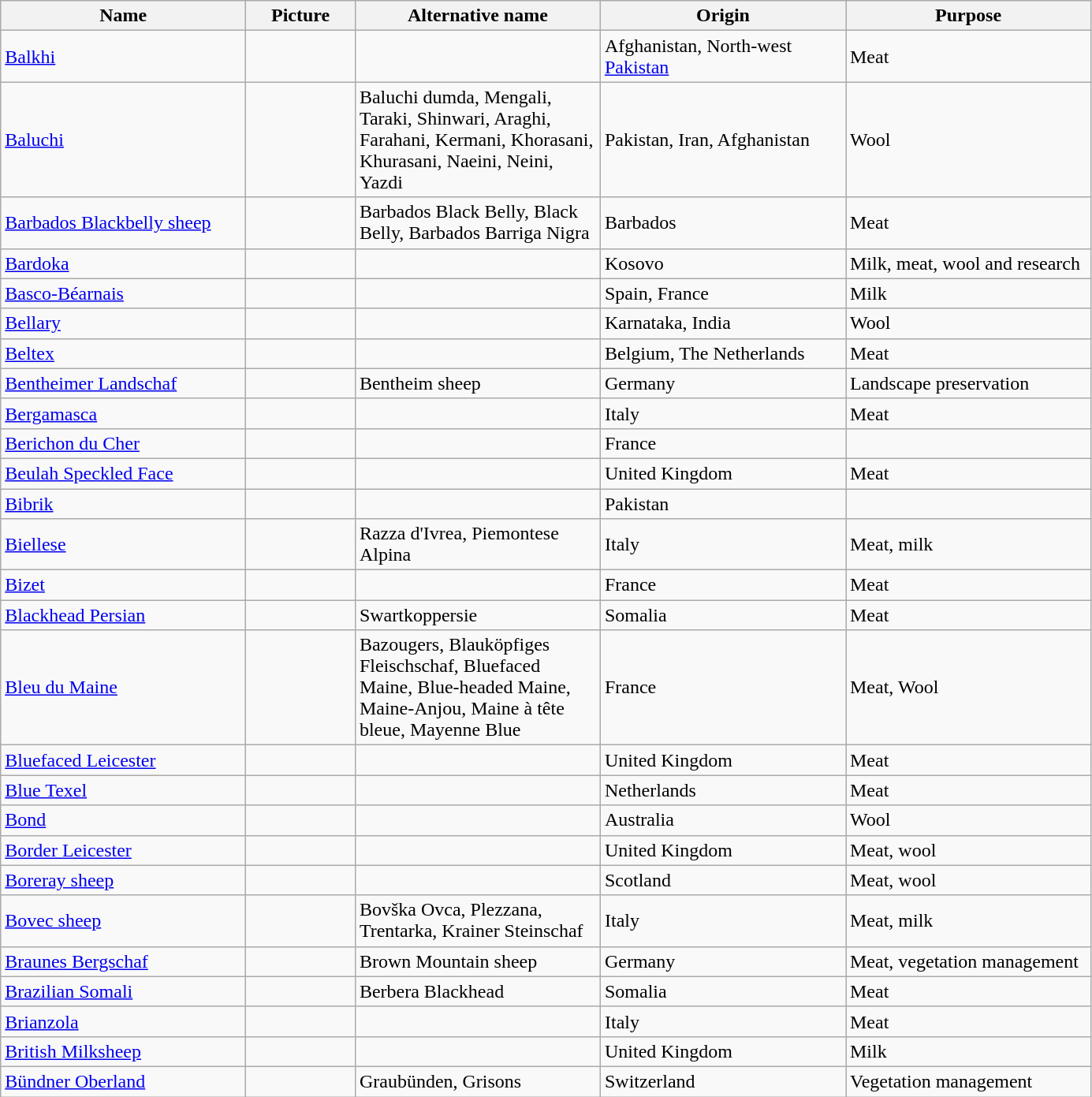<table class="wikitable sortable">
<tr>
<th width="200">Name</th>
<th width="85">Picture</th>
<th width="200">Alternative name</th>
<th width="200">Origin</th>
<th width="200">Purpose</th>
</tr>
<tr>
<td><a href='#'>Balkhi</a></td>
<td></td>
<td></td>
<td>Afghanistan, North-west <a href='#'>Pakistan</a></td>
<td>Meat</td>
</tr>
<tr>
<td><a href='#'>Baluchi</a></td>
<td></td>
<td>Baluchi dumda, Mengali, Taraki, Shinwari, Araghi, Farahani, Kermani, Khorasani, Khurasani, Naeini, Neini, Yazdi</td>
<td>Pakistan, Iran, Afghanistan</td>
<td>Wool</td>
</tr>
<tr>
<td><a href='#'>Barbados Blackbelly sheep</a></td>
<td></td>
<td>Barbados Black Belly, Black Belly, Barbados Barriga Nigra</td>
<td>Barbados</td>
<td>Meat</td>
</tr>
<tr>
<td><a href='#'>Bardoka</a></td>
<td></td>
<td></td>
<td>Kosovo</td>
<td>Milk, meat, wool and research</td>
</tr>
<tr>
<td><a href='#'>Basco-Béarnais</a></td>
<td></td>
<td></td>
<td>Spain, France</td>
<td>Milk</td>
</tr>
<tr>
<td><a href='#'>Bellary</a></td>
<td></td>
<td></td>
<td>Karnataka, India</td>
<td>Wool</td>
</tr>
<tr>
<td><a href='#'>Beltex</a></td>
<td></td>
<td></td>
<td>Belgium, The Netherlands</td>
<td>Meat</td>
</tr>
<tr>
<td><a href='#'>Bentheimer Landschaf</a></td>
<td></td>
<td>Bentheim sheep</td>
<td>Germany</td>
<td>Landscape preservation</td>
</tr>
<tr>
<td><a href='#'>Bergamasca</a></td>
<td></td>
<td></td>
<td>Italy</td>
<td>Meat</td>
</tr>
<tr>
<td><a href='#'>Berichon du Cher</a></td>
<td></td>
<td></td>
<td>France</td>
<td></td>
</tr>
<tr>
<td><a href='#'>Beulah Speckled Face</a></td>
<td></td>
<td></td>
<td>United Kingdom</td>
<td>Meat</td>
</tr>
<tr>
<td><a href='#'>Bibrik</a></td>
<td></td>
<td></td>
<td>Pakistan</td>
<td></td>
</tr>
<tr>
<td><a href='#'>Biellese</a></td>
<td></td>
<td>Razza d'Ivrea, Piemontese Alpina</td>
<td>Italy</td>
<td>Meat, milk</td>
</tr>
<tr>
<td><a href='#'>Bizet</a></td>
<td></td>
<td></td>
<td>France</td>
<td>Meat</td>
</tr>
<tr>
<td><a href='#'>Blackhead Persian</a></td>
<td></td>
<td>Swartkoppersie</td>
<td>Somalia</td>
<td>Meat</td>
</tr>
<tr>
<td><a href='#'>Bleu du Maine</a></td>
<td></td>
<td>Bazougers, Blauköpfiges Fleischschaf, Bluefaced Maine, Blue-headed Maine, Maine-Anjou, Maine à tête bleue, Mayenne Blue</td>
<td>France</td>
<td>Meat, Wool</td>
</tr>
<tr>
<td><a href='#'>Bluefaced Leicester</a></td>
<td></td>
<td></td>
<td>United Kingdom</td>
<td>Meat</td>
</tr>
<tr>
<td><a href='#'>Blue Texel</a></td>
<td></td>
<td></td>
<td>Netherlands</td>
<td>Meat</td>
</tr>
<tr>
<td><a href='#'>Bond</a></td>
<td></td>
<td></td>
<td>Australia</td>
<td>Wool</td>
</tr>
<tr>
<td><a href='#'>Border Leicester</a></td>
<td></td>
<td></td>
<td>United Kingdom</td>
<td>Meat, wool</td>
</tr>
<tr>
<td><a href='#'>Boreray sheep</a></td>
<td></td>
<td></td>
<td>Scotland</td>
<td>Meat, wool</td>
</tr>
<tr>
<td><a href='#'>Bovec sheep</a></td>
<td></td>
<td>Bovška Ovca, Plezzana, Trentarka, Krainer Steinschaf</td>
<td>Italy</td>
<td>Meat, milk</td>
</tr>
<tr>
<td><a href='#'>Braunes Bergschaf</a></td>
<td></td>
<td>Brown Mountain sheep</td>
<td>Germany</td>
<td>Meat, vegetation management</td>
</tr>
<tr>
<td><a href='#'>Brazilian Somali</a></td>
<td></td>
<td>Berbera Blackhead</td>
<td>Somalia</td>
<td>Meat</td>
</tr>
<tr>
<td><a href='#'>Brianzola</a></td>
<td></td>
<td></td>
<td>Italy</td>
<td>Meat</td>
</tr>
<tr>
<td><a href='#'>British Milksheep</a></td>
<td></td>
<td></td>
<td>United Kingdom</td>
<td>Milk</td>
</tr>
<tr>
<td><a href='#'>Bündner Oberland</a></td>
<td></td>
<td>Graubünden, Grisons</td>
<td>Switzerland</td>
<td>Vegetation management</td>
</tr>
</table>
